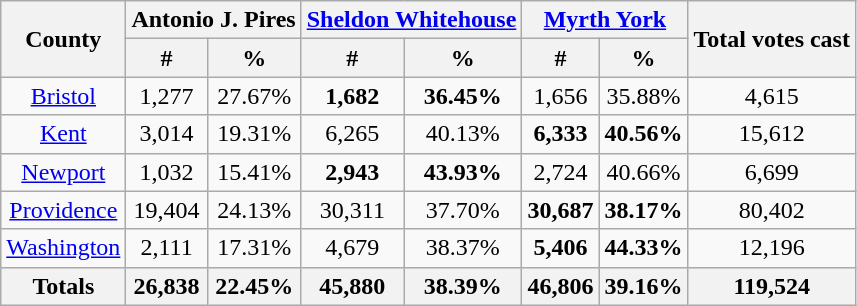<table class="wikitable sortable">
<tr>
<th rowspan="2">County</th>
<th colspan="2">Antonio J. Pires</th>
<th colspan="2"><a href='#'>Sheldon Whitehouse</a></th>
<th colspan="2"><a href='#'>Myrth York</a></th>
<th rowspan="2">Total votes cast</th>
</tr>
<tr>
<th data-sort-type="number" style="text-align:center;">#</th>
<th data-sort-type="number" style="text-align:center;">%</th>
<th data-sort-type="number" style="text-align:center;">#</th>
<th data-sort-type="number" style="text-align:center;">%</th>
<th data-sort-type="number" style="text-align:center;">#</th>
<th data-sort-type="number" style="text-align:center;">%</th>
</tr>
<tr style="text-align:center;">
<td><a href='#'>Bristol</a></td>
<td>1,277</td>
<td>27.67%</td>
<td><strong>1,682</strong></td>
<td><strong>36.45%</strong></td>
<td>1,656</td>
<td>35.88%</td>
<td>4,615</td>
</tr>
<tr style="text-align:center;">
<td><a href='#'>Kent</a></td>
<td>3,014</td>
<td>19.31%</td>
<td>6,265</td>
<td>40.13%</td>
<td><strong>6,333</strong></td>
<td><strong>40.56%</strong></td>
<td>15,612</td>
</tr>
<tr style="text-align:center;">
<td><a href='#'>Newport</a></td>
<td>1,032</td>
<td>15.41%</td>
<td><strong>2,943</strong></td>
<td><strong>43.93%</strong></td>
<td>2,724</td>
<td>40.66%</td>
<td>6,699</td>
</tr>
<tr style="text-align:center;">
<td><a href='#'>Providence</a></td>
<td>19,404</td>
<td>24.13%</td>
<td>30,311</td>
<td>37.70%</td>
<td><strong>30,687</strong></td>
<td><strong>38.17%</strong></td>
<td>80,402</td>
</tr>
<tr style="text-align:center;">
<td><a href='#'>Washington</a></td>
<td>2,111</td>
<td>17.31%</td>
<td>4,679</td>
<td>38.37%</td>
<td><strong>5,406</strong></td>
<td><strong>44.33%</strong></td>
<td>12,196</td>
</tr>
<tr style="text-align:center;">
<th>Totals</th>
<th>26,838</th>
<th>22.45%</th>
<th>45,880</th>
<th>38.39%</th>
<th>46,806</th>
<th>39.16%</th>
<th>119,524</th>
</tr>
</table>
